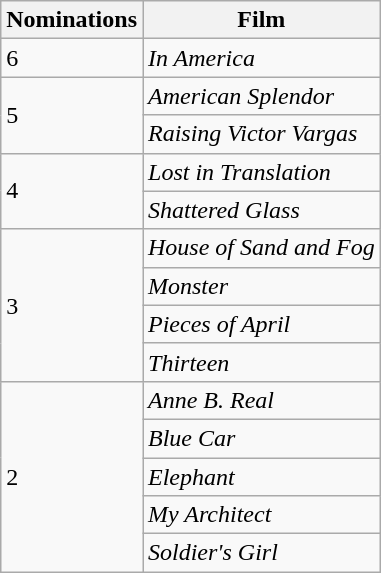<table class="wikitable">
<tr>
<th>Nominations</th>
<th>Film</th>
</tr>
<tr>
<td>6</td>
<td><em>In America</em></td>
</tr>
<tr>
<td rowspan="2">5</td>
<td><em>American Splendor</em></td>
</tr>
<tr>
<td><em>Raising Victor Vargas</em></td>
</tr>
<tr>
<td rowspan="2" rowspan"2">4</td>
<td><em>Lost in Translation</em></td>
</tr>
<tr>
<td><em>Shattered Glass</em></td>
</tr>
<tr>
<td rowspan="4">3</td>
<td><em>House of Sand and Fog</em></td>
</tr>
<tr>
<td><em>Monster</em></td>
</tr>
<tr>
<td><em>Pieces of April</em></td>
</tr>
<tr>
<td><em>Thirteen</em></td>
</tr>
<tr>
<td rowspan="5">2</td>
<td><em>Anne B. Real</em></td>
</tr>
<tr>
<td><em>Blue Car</em></td>
</tr>
<tr>
<td><em>Elephant</em></td>
</tr>
<tr>
<td><em>My Architect</em></td>
</tr>
<tr>
<td><em>Soldier's Girl</em></td>
</tr>
</table>
